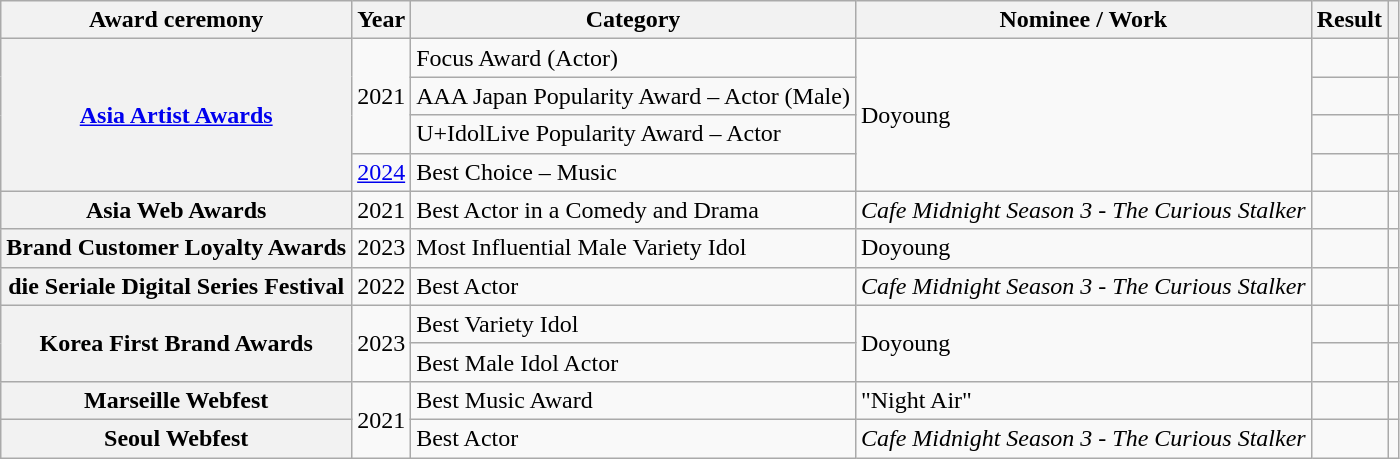<table class="wikitable plainrowheaders sortable">
<tr>
<th scope="col">Award ceremony</th>
<th scope="col">Year</th>
<th scope="col">Category</th>
<th scope="col">Nominee / Work</th>
<th scope="col">Result</th>
<th scope="col" class="unsortable"></th>
</tr>
<tr>
<th scope="row"  rowspan="4"><a href='#'>Asia Artist Awards</a></th>
<td rowspan="3">2021</td>
<td>Focus Award (Actor)</td>
<td rowspan="4">Doyoung</td>
<td></td>
<td style="text-align:center"></td>
</tr>
<tr>
<td>AAA Japan Popularity Award – Actor (Male)</td>
<td></td>
<td style="text-align:center"></td>
</tr>
<tr>
<td>U+IdolLive Popularity Award – Actor</td>
<td></td>
<td style="text-align:center"></td>
</tr>
<tr>
<td><a href='#'>2024</a></td>
<td>Best Choice – Music</td>
<td></td>
<td style="text-align:center"></td>
</tr>
<tr>
<th scope="row">Asia Web Awards</th>
<td>2021</td>
<td>Best Actor in a Comedy and Drama</td>
<td><em>Cafe Midnight Season 3 - The Curious Stalker</em></td>
<td></td>
<td></td>
</tr>
<tr>
<th scope="row">Brand Customer Loyalty Awards</th>
<td>2023</td>
<td>Most Influential Male Variety Idol</td>
<td>Doyoung</td>
<td></td>
<td style="text-align:center"></td>
</tr>
<tr>
<th scope="row">die Seriale Digital Series Festival</th>
<td>2022</td>
<td>Best Actor</td>
<td><em>Cafe Midnight Season 3 - The Curious Stalker</em></td>
<td></td>
<td></td>
</tr>
<tr>
<th scope="row" rowspan="2">Korea First Brand Awards</th>
<td rowspan="2">2023</td>
<td style="text-align:left">Best Variety Idol</td>
<td rowspan="2">Doyoung</td>
<td></td>
<td></td>
</tr>
<tr>
<td>Best Male Idol Actor</td>
<td></td>
<td></td>
</tr>
<tr>
<th scope="row">Marseille Webfest</th>
<td rowspan="2">2021</td>
<td>Best Music Award</td>
<td rowspan="1">"Night Air"</td>
<td></td>
<td style="text-align:center"></td>
</tr>
<tr>
<th rowspan="1" scope="row">Seoul Webfest</th>
<td>Best Actor</td>
<td><em>Cafe Midnight Season 3 - The Curious Stalker</em></td>
<td></td>
<td style="text-align:center"></td>
</tr>
</table>
